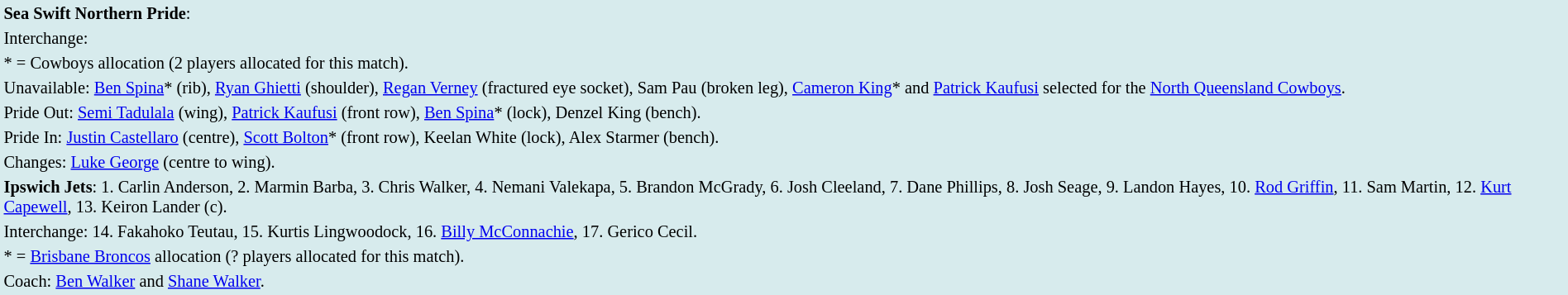<table style="background:#d7ebed; font-size:85%; width:100%;">
<tr>
<td><strong>Sea Swift Northern Pride</strong>:             </td>
</tr>
<tr>
<td>Interchange:    </td>
</tr>
<tr>
<td>* = Cowboys allocation (2 players allocated for this match).</td>
</tr>
<tr>
<td>Unavailable:  <a href='#'>Ben Spina</a>* (rib), <a href='#'>Ryan Ghietti</a> (shoulder), <a href='#'>Regan Verney</a> (fractured eye socket), Sam Pau (broken leg), <a href='#'>Cameron King</a>* and <a href='#'>Patrick Kaufusi</a> selected for the <a href='#'>North Queensland Cowboys</a>.</td>
</tr>
<tr>
<td>Pride Out: <a href='#'>Semi Tadulala</a> (wing), <a href='#'>Patrick Kaufusi</a> (front row), <a href='#'>Ben Spina</a>* (lock), Denzel King (bench).</td>
</tr>
<tr>
<td>Pride In: <a href='#'>Justin Castellaro</a> (centre), <a href='#'>Scott Bolton</a>* (front row), Keelan White (lock), Alex Starmer (bench).</td>
</tr>
<tr>
<td>Changes: <a href='#'>Luke George</a> (centre to wing).</td>
</tr>
<tr>
<td><strong>Ipswich Jets</strong>:  1. Carlin Anderson, 2. Marmin Barba, 3. Chris Walker, 4. Nemani Valekapa, 5. Brandon McGrady, 6. Josh Cleeland, 7. Dane Phillips, 8. Josh Seage, 9. Landon Hayes, 10. <a href='#'>Rod Griffin</a>, 11. Sam Martin, 12. <a href='#'>Kurt Capewell</a>, 13. Keiron Lander (c).</td>
</tr>
<tr>
<td>Interchange: 14. Fakahoko Teutau, 15. Kurtis Lingwoodock, 16. <a href='#'>Billy McConnachie</a>, 17. Gerico Cecil.</td>
</tr>
<tr>
<td>* = <a href='#'>Brisbane Broncos</a> allocation (? players allocated for this match).</td>
</tr>
<tr>
<td>Coach: <a href='#'>Ben Walker</a> and <a href='#'>Shane Walker</a>.</td>
</tr>
</table>
